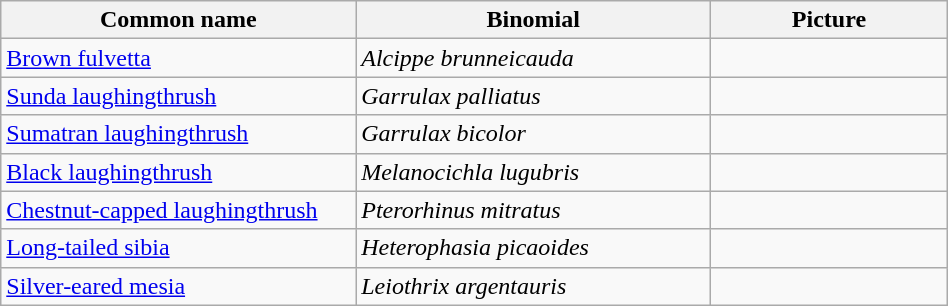<table width=50% class="wikitable">
<tr>
<th width=30%>Common name</th>
<th width=30%>Binomial</th>
<th width=20%>Picture</th>
</tr>
<tr>
<td><a href='#'>Brown fulvetta</a></td>
<td><em>Alcippe brunneicauda</em></td>
<td></td>
</tr>
<tr>
<td><a href='#'>Sunda laughingthrush</a></td>
<td><em>Garrulax palliatus</em></td>
<td></td>
</tr>
<tr>
<td><a href='#'>Sumatran laughingthrush</a></td>
<td><em>Garrulax bicolor</em></td>
<td></td>
</tr>
<tr>
<td><a href='#'>Black laughingthrush</a></td>
<td><em>Melanocichla lugubris</em></td>
<td></td>
</tr>
<tr>
<td><a href='#'>Chestnut-capped laughingthrush</a></td>
<td><em>Pterorhinus mitratus</em></td>
<td></td>
</tr>
<tr>
<td><a href='#'>Long-tailed sibia</a></td>
<td><em>Heterophasia picaoides</em></td>
<td></td>
</tr>
<tr>
<td><a href='#'>Silver-eared mesia</a></td>
<td><em>Leiothrix argentauris</em></td>
<td></td>
</tr>
</table>
